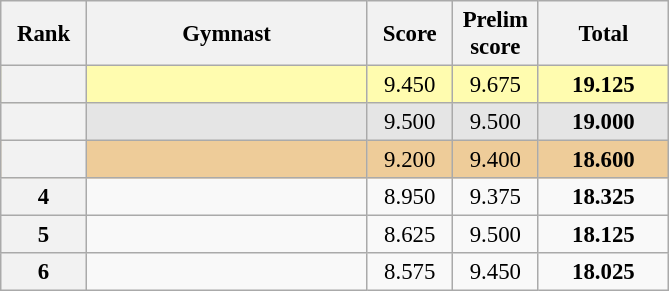<table class="wikitable sortable" style="text-align:center; font-size:95%">
<tr>
<th scope="col" style="width:50px;">Rank</th>
<th scope="col" style="width:180px;">Gymnast</th>
<th scope="col" style="width:50px;">Score</th>
<th scope="col" style="width:50px;">Prelim score</th>
<th scope="col" style="width:80px;">Total</th>
</tr>
<tr style="background:#fffcaf;">
<th scope=row style="text-align:center"></th>
<td style="text-align:left;"></td>
<td>9.450</td>
<td>9.675</td>
<td><strong>19.125</strong></td>
</tr>
<tr style="background:#e5e5e5;">
<th scope=row style="text-align:center"></th>
<td style="text-align:left;"></td>
<td>9.500</td>
<td>9.500</td>
<td><strong>19.000</strong></td>
</tr>
<tr style="background:#ec9;">
<th scope=row style="text-align:center"></th>
<td style="text-align:left;"></td>
<td>9.200</td>
<td>9.400</td>
<td><strong>18.600</strong></td>
</tr>
<tr>
<th scope=row style="text-align:center">4</th>
<td style="text-align:left;"></td>
<td>8.950</td>
<td>9.375</td>
<td><strong>18.325</strong></td>
</tr>
<tr>
<th scope=row style="text-align:center">5</th>
<td style="text-align:left;"></td>
<td>8.625</td>
<td>9.500</td>
<td><strong>18.125</strong></td>
</tr>
<tr>
<th scope=row style="text-align:center">6</th>
<td style="text-align:left;"></td>
<td>8.575</td>
<td>9.450</td>
<td><strong>18.025</strong></td>
</tr>
</table>
